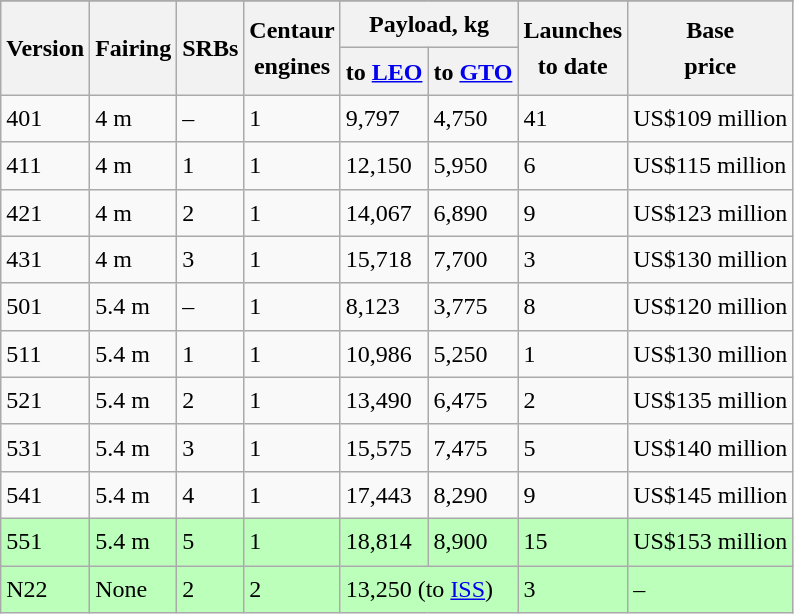<table class="wikitable sortable" style="font-size:1.00em; line-height:1.5em;">
<tr>
</tr>
<tr>
<th rowspan=2>Version</th>
<th rowspan=2>Fairing</th>
<th rowspan=2>SRBs</th>
<th rowspan=2>Centaur<br>engines</th>
<th colspan=2>Payload, kg</th>
<th rowspan=2>Launches<br>to date</th>
<th rowspan=2>Base<br>price</th>
</tr>
<tr>
<th>to <a href='#'>LEO</a></th>
<th>to <a href='#'>GTO</a></th>
</tr>
<tr>
<td>401</td>
<td>4 m</td>
<td>–</td>
<td>1</td>
<td>9,797</td>
<td>4,750</td>
<td>41</td>
<td>US$109 million</td>
</tr>
<tr>
<td>411</td>
<td>4 m</td>
<td>1</td>
<td>1</td>
<td>12,150</td>
<td>5,950</td>
<td>6</td>
<td>US$115 million</td>
</tr>
<tr>
<td>421</td>
<td>4 m</td>
<td>2</td>
<td>1</td>
<td>14,067</td>
<td>6,890</td>
<td>9</td>
<td>US$123 million</td>
</tr>
<tr>
<td>431</td>
<td>4 m</td>
<td>3</td>
<td>1</td>
<td>15,718</td>
<td>7,700</td>
<td>3</td>
<td>US$130 million</td>
</tr>
<tr>
<td>501</td>
<td>5.4 m</td>
<td>–</td>
<td>1</td>
<td>8,123</td>
<td>3,775</td>
<td>8</td>
<td>US$120 million</td>
</tr>
<tr>
<td>511</td>
<td>5.4 m</td>
<td>1</td>
<td>1</td>
<td>10,986</td>
<td>5,250</td>
<td>1</td>
<td>US$130 million</td>
</tr>
<tr>
<td>521</td>
<td>5.4 m</td>
<td>2</td>
<td>1</td>
<td>13,490</td>
<td>6,475</td>
<td>2</td>
<td>US$135 million</td>
</tr>
<tr>
<td>531</td>
<td>5.4 m</td>
<td>3</td>
<td>1</td>
<td>15,575</td>
<td>7,475</td>
<td>5</td>
<td>US$140 million</td>
</tr>
<tr>
<td>541</td>
<td>5.4 m</td>
<td>4</td>
<td>1</td>
<td>17,443</td>
<td>8,290</td>
<td>9</td>
<td>US$145 million</td>
</tr>
<tr style="background: #bbffbb">
<td>551</td>
<td>5.4 m</td>
<td>5</td>
<td>1</td>
<td>18,814</td>
<td>8,900</td>
<td>15</td>
<td>US$153 million</td>
</tr>
<tr style="background: #bbffbb">
<td>N22</td>
<td>None</td>
<td>2</td>
<td>2</td>
<td colspan="2">13,250 (to <a href='#'>ISS</a>)</td>
<td>3</td>
<td>–</td>
</tr>
</table>
